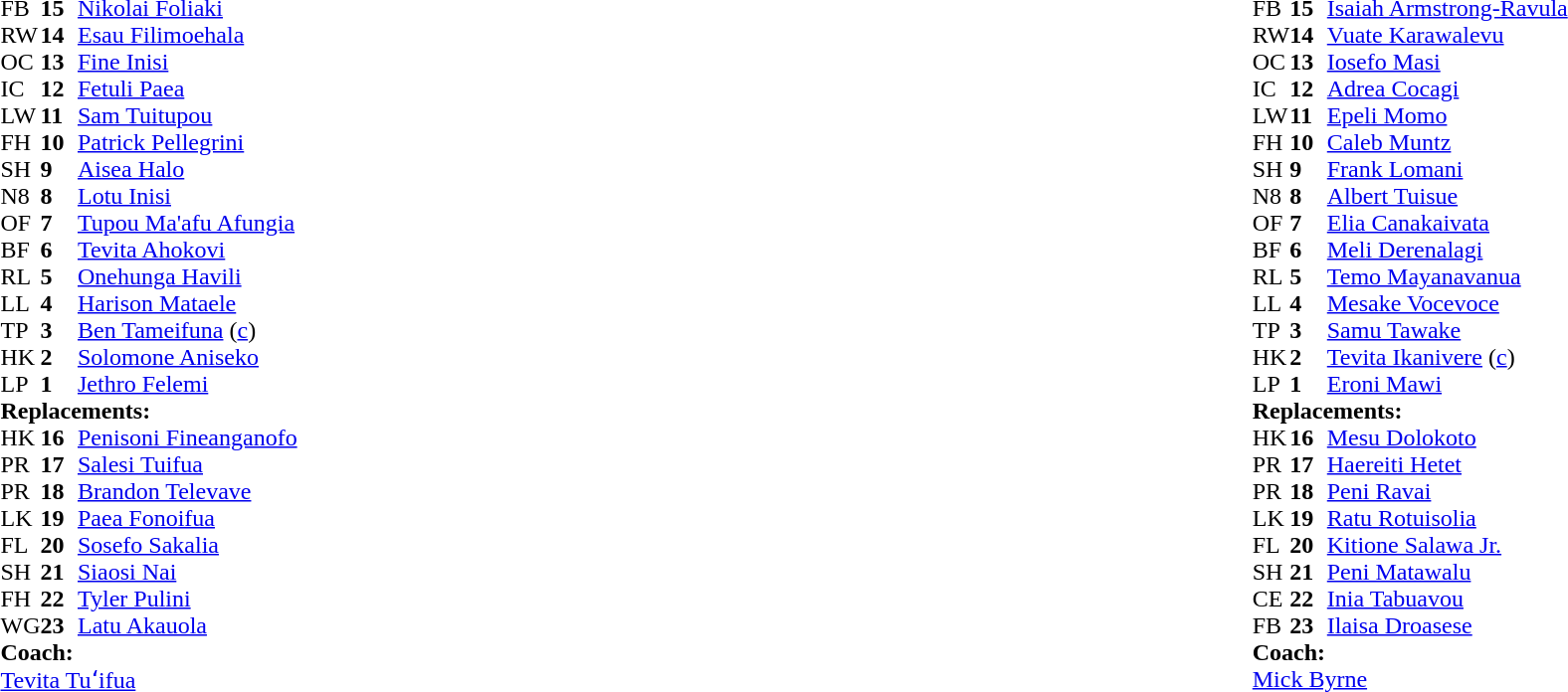<table style="width:100%">
<tr>
<td style="vertical-align:top;width:50%"><br><table cellspacing="0" cellpadding="0">
<tr>
<th width="25"></th>
<th width="25"></th>
</tr>
<tr>
<td>FB</td>
<td><strong>15</strong></td>
<td><a href='#'>Nikolai Foliaki</a></td>
</tr>
<tr>
<td>RW</td>
<td><strong>14</strong></td>
<td><a href='#'>Esau Filimoehala</a></td>
<td></td>
<td></td>
</tr>
<tr>
<td>OC</td>
<td><strong>13</strong></td>
<td><a href='#'>Fine Inisi</a></td>
<td></td>
<td></td>
</tr>
<tr>
<td>IC</td>
<td><strong>12</strong></td>
<td><a href='#'>Fetuli Paea</a></td>
</tr>
<tr>
<td>LW</td>
<td><strong>11</strong></td>
<td><a href='#'>Sam Tuitupou</a></td>
</tr>
<tr>
<td>FH</td>
<td><strong>10</strong></td>
<td><a href='#'>Patrick Pellegrini</a></td>
</tr>
<tr>
<td>SH</td>
<td><strong>9</strong></td>
<td><a href='#'>Aisea Halo</a></td>
<td></td>
<td></td>
</tr>
<tr>
<td>N8</td>
<td><strong>8</strong></td>
<td><a href='#'>Lotu Inisi</a></td>
</tr>
<tr>
<td>OF</td>
<td><strong>7</strong></td>
<td><a href='#'>Tupou Ma'afu Afungia</a></td>
<td></td>
<td></td>
</tr>
<tr>
<td>BF</td>
<td><strong>6</strong></td>
<td><a href='#'>Tevita Ahokovi</a></td>
</tr>
<tr>
<td>RL</td>
<td><strong>5</strong></td>
<td><a href='#'>Onehunga Havili</a></td>
<td></td>
<td></td>
</tr>
<tr>
<td>LL</td>
<td><strong>4</strong></td>
<td><a href='#'>Harison Mataele</a></td>
</tr>
<tr>
<td>TP</td>
<td><strong>3</strong></td>
<td><a href='#'>Ben Tameifuna</a> (<a href='#'>c</a>)</td>
<td></td>
<td></td>
</tr>
<tr>
<td>HK</td>
<td><strong>2</strong></td>
<td><a href='#'>Solomone Aniseko</a></td>
<td></td>
<td></td>
</tr>
<tr>
<td>LP</td>
<td><strong>1</strong></td>
<td><a href='#'>Jethro Felemi</a></td>
<td></td>
<td></td>
</tr>
<tr>
<td colspan="3"><strong>Replacements:</strong></td>
</tr>
<tr>
<td>HK</td>
<td><strong>16</strong></td>
<td><a href='#'>Penisoni Fineanganofo</a></td>
<td></td>
<td></td>
</tr>
<tr>
<td>PR</td>
<td><strong>17</strong></td>
<td><a href='#'>Salesi Tuifua</a></td>
<td></td>
<td></td>
</tr>
<tr>
<td>PR</td>
<td><strong>18</strong></td>
<td><a href='#'>Brandon Televave</a></td>
<td></td>
<td></td>
</tr>
<tr>
<td>LK</td>
<td><strong>19</strong></td>
<td><a href='#'>Paea Fonoifua</a></td>
<td></td>
<td></td>
</tr>
<tr>
<td>FL</td>
<td><strong>20</strong></td>
<td><a href='#'>Sosefo Sakalia</a></td>
<td></td>
<td></td>
</tr>
<tr>
<td>SH</td>
<td><strong>21</strong></td>
<td><a href='#'>Siaosi Nai</a></td>
<td></td>
<td></td>
</tr>
<tr>
<td>FH</td>
<td><strong>22</strong></td>
<td><a href='#'>Tyler Pulini</a></td>
<td></td>
<td></td>
</tr>
<tr>
<td>WG</td>
<td><strong>23</strong></td>
<td><a href='#'>Latu Akauola</a></td>
<td></td>
<td></td>
</tr>
<tr>
<td colspan=3><strong>Coach:</strong></td>
</tr>
<tr>
<td colspan="4"> <a href='#'>Tevita Tuʻifua</a></td>
</tr>
<tr>
</tr>
</table>
</td>
<td style="vertical-align:top;width:50%"><br><table cellspacing="0" cellpadding="0" align="center">
<tr>
<th width="25"></th>
<th width="25"></th>
</tr>
<tr>
<td>FB</td>
<td><strong>15</strong></td>
<td><a href='#'>Isaiah Armstrong-Ravula</a></td>
</tr>
<tr>
<td>RW</td>
<td><strong>14</strong></td>
<td><a href='#'>Vuate Karawalevu</a></td>
</tr>
<tr>
<td>OC</td>
<td><strong>13</strong></td>
<td><a href='#'>Iosefo Masi</a></td>
</tr>
<tr>
<td>IC</td>
<td><strong>12</strong></td>
<td><a href='#'>Adrea Cocagi</a></td>
<td></td>
</tr>
<tr>
<td>LW</td>
<td><strong>11</strong></td>
<td><a href='#'>Epeli Momo</a></td>
<td></td>
<td></td>
</tr>
<tr>
<td>FH</td>
<td><strong>10</strong></td>
<td><a href='#'>Caleb Muntz</a></td>
</tr>
<tr>
<td>SH</td>
<td><strong>9</strong></td>
<td><a href='#'>Frank Lomani</a></td>
<td></td>
<td></td>
</tr>
<tr>
<td>N8</td>
<td><strong>8</strong></td>
<td><a href='#'>Albert Tuisue</a></td>
<td></td>
<td></td>
</tr>
<tr>
<td>OF</td>
<td><strong>7</strong></td>
<td><a href='#'>Elia Canakaivata</a></td>
</tr>
<tr>
<td>BF</td>
<td><strong>6</strong></td>
<td><a href='#'>Meli Derenalagi</a></td>
</tr>
<tr>
<td>RL</td>
<td><strong>5</strong></td>
<td><a href='#'>Temo Mayanavanua</a></td>
<td></td>
<td></td>
</tr>
<tr>
<td>LL</td>
<td><strong>4</strong></td>
<td><a href='#'>Mesake Vocevoce</a></td>
</tr>
<tr>
<td>TP</td>
<td><strong>3</strong></td>
<td><a href='#'>Samu Tawake</a></td>
<td></td>
<td></td>
</tr>
<tr>
<td>HK</td>
<td><strong>2</strong></td>
<td><a href='#'>Tevita Ikanivere</a> (<a href='#'>c</a>)</td>
<td></td>
<td></td>
</tr>
<tr>
<td>LP</td>
<td><strong>1</strong></td>
<td><a href='#'>Eroni Mawi</a></td>
<td></td>
<td></td>
</tr>
<tr>
<td colspan=3><strong>Replacements:</strong></td>
</tr>
<tr>
<td>HK</td>
<td><strong>16</strong></td>
<td><a href='#'>Mesu Dolokoto</a></td>
<td></td>
<td></td>
</tr>
<tr>
<td>PR</td>
<td><strong>17</strong></td>
<td><a href='#'>Haereiti Hetet</a></td>
<td></td>
<td></td>
</tr>
<tr>
<td>PR</td>
<td><strong>18</strong></td>
<td><a href='#'>Peni Ravai</a></td>
<td></td>
<td></td>
</tr>
<tr>
<td>LK</td>
<td><strong>19</strong></td>
<td><a href='#'>Ratu Rotuisolia</a></td>
<td></td>
<td></td>
</tr>
<tr>
<td>FL</td>
<td><strong>20</strong></td>
<td><a href='#'>Kitione Salawa Jr.</a></td>
<td></td>
<td></td>
</tr>
<tr>
<td>SH</td>
<td><strong>21</strong></td>
<td><a href='#'>Peni Matawalu</a></td>
<td></td>
<td></td>
</tr>
<tr>
<td>CE</td>
<td><strong>22</strong></td>
<td><a href='#'>Inia Tabuavou</a></td>
</tr>
<tr>
<td>FB</td>
<td><strong>23</strong></td>
<td><a href='#'>Ilaisa Droasese</a></td>
<td></td>
<td></td>
</tr>
<tr>
<td colspan=3><strong>Coach:</strong></td>
</tr>
<tr>
<td colspan="4"> <a href='#'>Mick Byrne</a></td>
</tr>
</table>
</td>
</tr>
</table>
